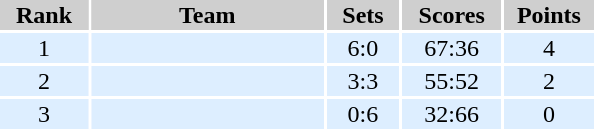<table style="width:400px; float:right; text-align:center;">
<tr bgcolor="#CFCFCF">
<th width="5%" bgcolor="#CFCFCF">Rank</th>
<th width="20%" bgcolor="#CFCFCF">Team</th>
<th width="5%" bgcolor="#CFCFCF">Sets</th>
<th width="5%" bgcolor="#CFCFCF">Scores</th>
<th width="4%" bgcolor="#CFCFCF">Points</th>
</tr>
<tr bgcolor="#DDEEFF">
<td>1</td>
<td align="left"><strong></strong></td>
<td>6:0</td>
<td>67:36</td>
<td>4</td>
</tr>
<tr bgcolor="#DDEEFF">
<td>2</td>
<td align="left"><strong></strong></td>
<td>3:3</td>
<td>55:52</td>
<td>2</td>
</tr>
<tr bgcolor="#DDEEFF">
<td>3</td>
<td align="left"></td>
<td>0:6</td>
<td>32:66</td>
<td>0</td>
</tr>
</table>
